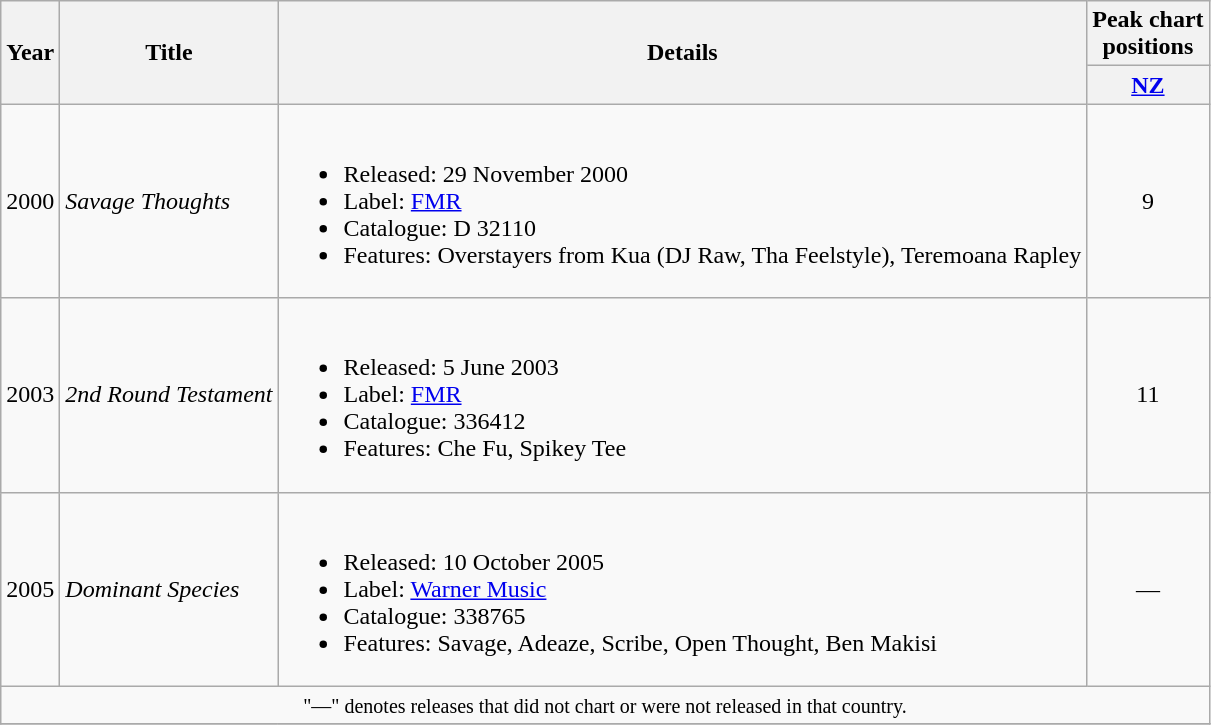<table class="wikitable plainrowheaders">
<tr>
<th rowspan="2">Year</th>
<th rowspan="2">Title</th>
<th rowspan="2">Details</th>
<th>Peak chart<br>positions</th>
</tr>
<tr>
<th><a href='#'>NZ</a></th>
</tr>
<tr>
<td>2000</td>
<td><em>Savage Thoughts</em></td>
<td><br><ul><li>Released: 29 November 2000</li><li>Label: <a href='#'>FMR</a></li><li>Catalogue: D 32110</li><li>Features: Overstayers from Kua (DJ Raw, Tha Feelstyle), Teremoana Rapley</li></ul></td>
<td align="center">9</td>
</tr>
<tr>
<td>2003</td>
<td><em>2nd Round Testament</em></td>
<td><br><ul><li>Released: 5 June 2003</li><li>Label: <a href='#'>FMR</a></li><li>Catalogue: 336412</li><li>Features: Che Fu, Spikey Tee</li></ul></td>
<td align="center">11</td>
</tr>
<tr>
<td>2005</td>
<td><em>Dominant Species</em></td>
<td><br><ul><li>Released: 10 October 2005</li><li>Label: <a href='#'>Warner Music</a></li><li>Catalogue: 338765</li><li>Features: Savage, Adeaze, Scribe, Open Thought, Ben Makisi</li></ul></td>
<td align="center">—</td>
</tr>
<tr>
<td align=center colspan=4><small>"—" denotes releases that did not chart or were not released in that country.</small></td>
</tr>
<tr>
</tr>
</table>
